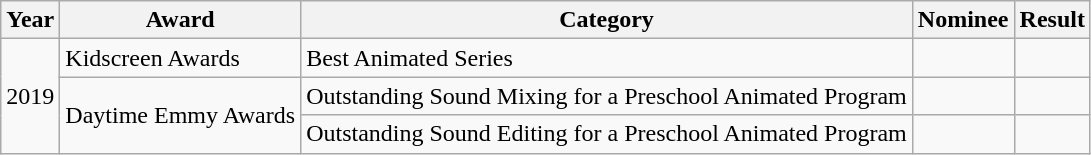<table class="wikitable sortable">
<tr>
<th>Year</th>
<th>Award</th>
<th>Category</th>
<th>Nominee</th>
<th>Result</th>
</tr>
<tr>
<td rowspan="3">2019</td>
<td rowspan="1">Kidscreen Awards</td>
<td>Best Animated Series</td>
<td></td>
<td></td>
</tr>
<tr>
<td rowspan="2">Daytime Emmy Awards</td>
<td>Outstanding Sound Mixing for a Preschool Animated Program</td>
<td></td>
<td></td>
</tr>
<tr>
<td>Outstanding Sound Editing for a Preschool Animated Program</td>
<td></td>
<td></td>
</tr>
</table>
